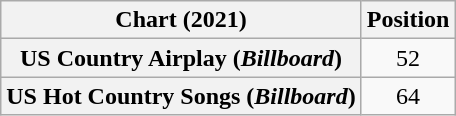<table class="wikitable sortable plainrowheaders" style="text-align:center">
<tr>
<th scope="col">Chart (2021)</th>
<th scope="col">Position</th>
</tr>
<tr>
<th scope="row">US Country Airplay (<em>Billboard</em>)</th>
<td>52</td>
</tr>
<tr>
<th scope="row">US Hot Country Songs (<em>Billboard</em>)</th>
<td>64</td>
</tr>
</table>
